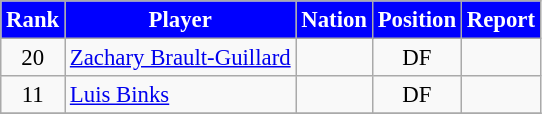<table class="wikitable" style="font-size: 95%; text-align: center;">
<tr>
<th style="background:#00f; color:white; text-align:center;">Rank</th>
<th style="background:#00f; color:white; text-align:center;">Player</th>
<th style="background:#00f; color:white; text-align:center;">Nation</th>
<th style="background:#00f; color:white; text-align:center;">Position</th>
<th style="background:#00f; color:white; text-align:center;">Report</th>
</tr>
<tr>
<td>20</td>
<td style="text-align:left;"><a href='#'>Zachary Brault-Guillard</a></td>
<td style="text-align:left;"></td>
<td>DF</td>
<td></td>
</tr>
<tr>
<td>11</td>
<td style="text-align:left;"><a href='#'>Luis Binks</a></td>
<td style="text-align:left;"></td>
<td>DF</td>
<td></td>
</tr>
<tr>
</tr>
</table>
